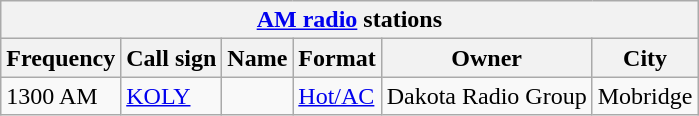<table class="wikitable">
<tr>
<th align="center" colspan="6"><strong><a href='#'>AM radio</a> stations</strong></th>
</tr>
<tr>
<th>Frequency</th>
<th>Call sign</th>
<th>Name</th>
<th>Format</th>
<th>Owner</th>
<th>City</th>
</tr>
<tr>
<td>1300 AM</td>
<td><a href='#'>KOLY</a></td>
<td></td>
<td><a href='#'>Hot/AC</a></td>
<td>Dakota Radio Group</td>
<td>Mobridge</td>
</tr>
</table>
